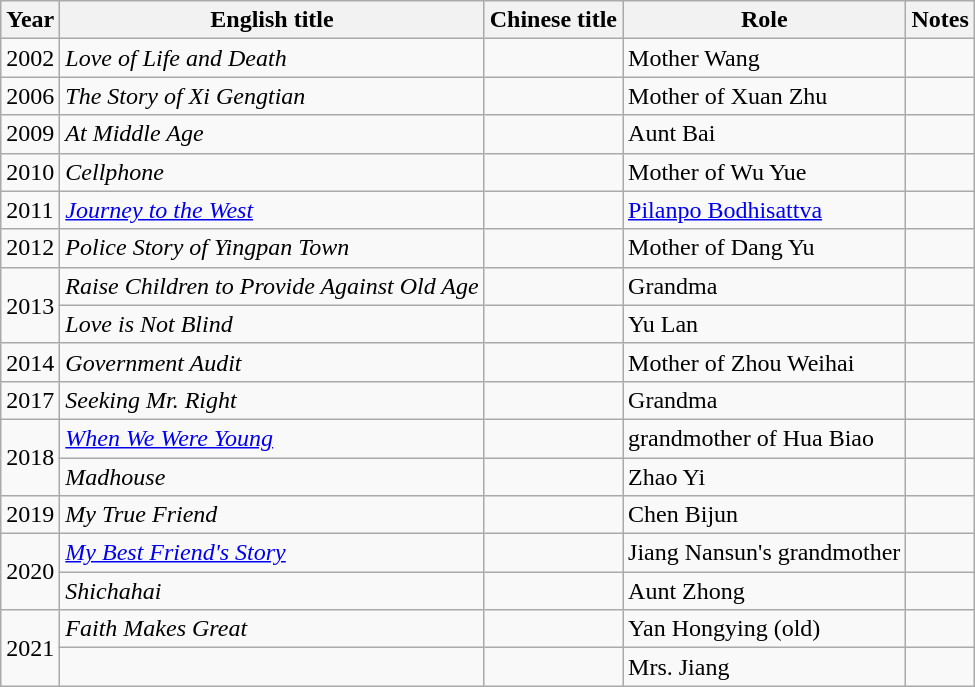<table class="wikitable sortable">
<tr>
<th>Year</th>
<th>English title</th>
<th>Chinese title</th>
<th>Role</th>
<th class="unsortable">Notes</th>
</tr>
<tr>
<td>2002</td>
<td><em>Love of Life and Death</em></td>
<td></td>
<td>Mother Wang</td>
<td></td>
</tr>
<tr>
<td>2006</td>
<td><em>The Story of Xi Gengtian</em></td>
<td></td>
<td>Mother of Xuan Zhu</td>
<td></td>
</tr>
<tr>
<td>2009</td>
<td><em>At Middle Age</em></td>
<td></td>
<td>Aunt Bai</td>
<td></td>
</tr>
<tr>
<td>2010</td>
<td><em>Cellphone</em></td>
<td></td>
<td>Mother of Wu Yue</td>
<td></td>
</tr>
<tr>
<td>2011</td>
<td><em><a href='#'>Journey to the West</a></em></td>
<td></td>
<td><a href='#'>Pilanpo Bodhisattva</a></td>
<td></td>
</tr>
<tr>
<td>2012</td>
<td><em>Police Story of Yingpan Town</em></td>
<td></td>
<td>Mother of Dang Yu</td>
<td></td>
</tr>
<tr>
<td rowspan="2">2013</td>
<td><em>Raise Children to Provide Against Old Age</em></td>
<td></td>
<td>Grandma</td>
<td></td>
</tr>
<tr>
<td><em>Love is Not Blind</em></td>
<td></td>
<td>Yu Lan</td>
<td></td>
</tr>
<tr>
<td>2014</td>
<td><em>Government Audit</em></td>
<td></td>
<td>Mother of Zhou Weihai</td>
<td></td>
</tr>
<tr>
<td>2017</td>
<td><em>Seeking Mr. Right</em></td>
<td></td>
<td>Grandma</td>
<td></td>
</tr>
<tr>
<td rowspan="2">2018</td>
<td><em><a href='#'>When We Were Young</a></em></td>
<td></td>
<td>grandmother of Hua Biao</td>
<td></td>
</tr>
<tr>
<td><em>Madhouse</em></td>
<td></td>
<td>Zhao Yi</td>
<td></td>
</tr>
<tr>
<td>2019</td>
<td><em>My True Friend</em></td>
<td></td>
<td>Chen Bijun</td>
<td></td>
</tr>
<tr>
<td rowspan="2">2020</td>
<td><em><a href='#'>My Best Friend's Story</a></em></td>
<td></td>
<td>Jiang Nansun's grandmother</td>
<td></td>
</tr>
<tr>
<td><em>Shichahai</em></td>
<td></td>
<td>Aunt Zhong</td>
<td></td>
</tr>
<tr>
<td rowspan="2">2021</td>
<td><em>Faith Makes Great</em></td>
<td></td>
<td>Yan Hongying (old)</td>
<td></td>
</tr>
<tr>
<td></td>
<td></td>
<td>Mrs. Jiang</td>
<td></td>
</tr>
</table>
